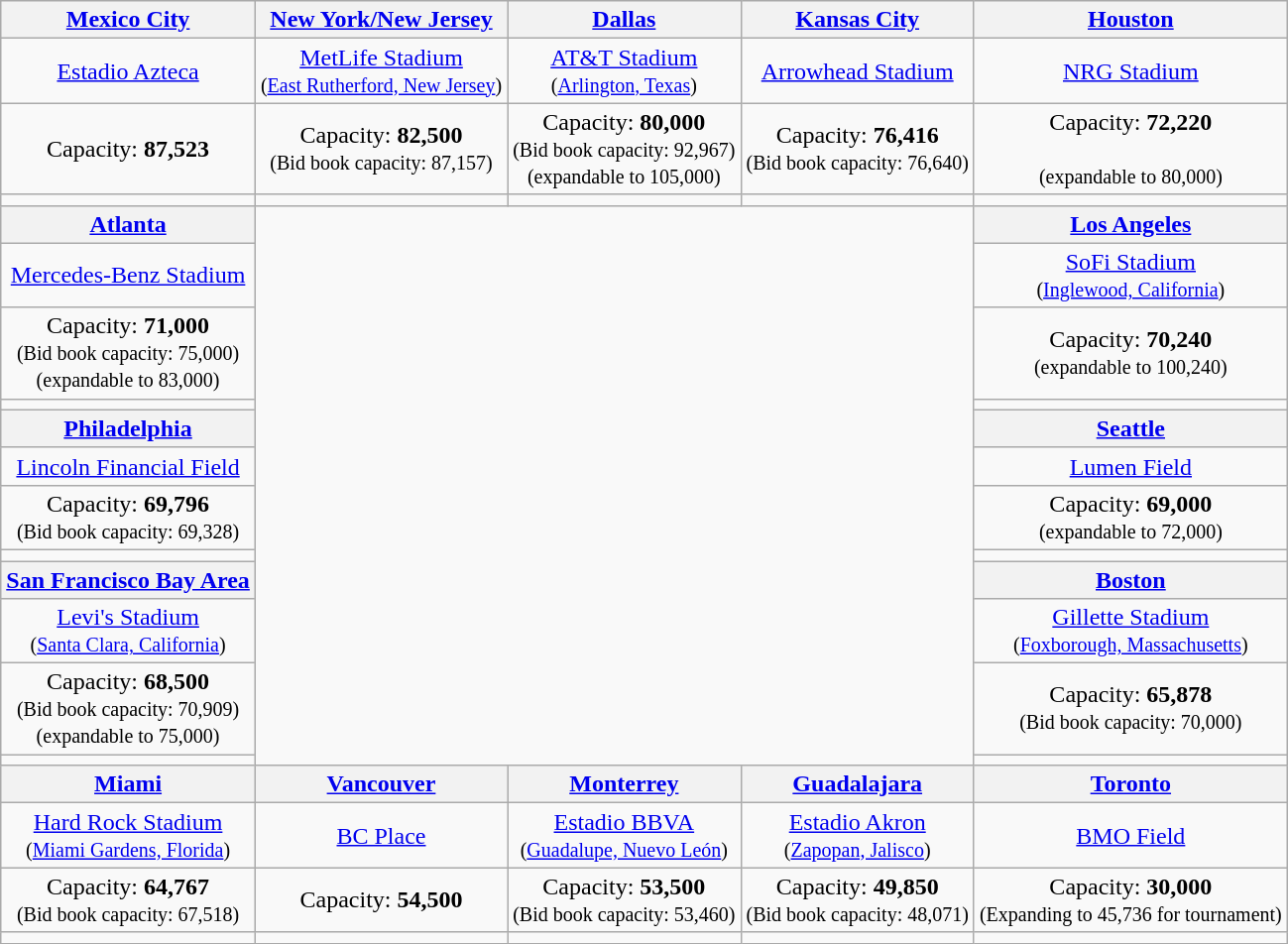<table class="wikitable" style="text-align:center">
<tr>
<th> <a href='#'>Mexico City</a></th>
<th> <a href='#'>New York/New Jersey</a></th>
<th> <a href='#'>Dallas</a></th>
<th> <a href='#'>Kansas City</a></th>
<th> <a href='#'>Houston</a></th>
</tr>
<tr>
<td><a href='#'>Estadio Azteca</a></td>
<td><a href='#'>MetLife Stadium</a><br><small>(<a href='#'>East Rutherford, New Jersey</a>)</small></td>
<td><a href='#'>AT&T Stadium</a><br><small>(<a href='#'>Arlington, Texas</a>)</small></td>
<td><a href='#'>Arrowhead Stadium</a></td>
<td><a href='#'>NRG Stadium</a></td>
</tr>
<tr>
<td>Capacity: <strong>87,523</strong></td>
<td>Capacity: <strong>82,500</strong><br><small>(Bid book capacity: 87,157)</small></td>
<td>Capacity: <strong>80,000</strong><br><small>(Bid book capacity: 92,967)<br>(expandable to 105,000)</small></td>
<td>Capacity: <strong>76,416</strong><br><small>(Bid book capacity: 76,640)</small></td>
<td>Capacity: <strong>72,220</strong><br><small><br>(expandable to 80,000)</small></td>
</tr>
<tr>
<td></td>
<td></td>
<td></td>
<td></td>
<td></td>
</tr>
<tr>
<th> <a href='#'>Atlanta</a></th>
<td colspan=3 rowspan=12></td>
<th> <a href='#'>Los Angeles</a></th>
</tr>
<tr>
<td><a href='#'>Mercedes-Benz Stadium</a></td>
<td><a href='#'>SoFi Stadium</a><br><small>(<a href='#'>Inglewood, California</a>)</small></td>
</tr>
<tr>
<td>Capacity: <strong>71,000</strong><br><small>(Bid book capacity: 75,000)<br>(expandable to 83,000)</small></td>
<td>Capacity: <strong>70,240</strong><br><small>(expandable to 100,240)</small></td>
</tr>
<tr>
<td></td>
<td></td>
</tr>
<tr>
<th> <a href='#'>Philadelphia</a></th>
<th> <a href='#'>Seattle</a></th>
</tr>
<tr>
<td><a href='#'>Lincoln Financial Field</a></td>
<td><a href='#'>Lumen Field</a></td>
</tr>
<tr>
<td>Capacity: <strong>69,796</strong><br><small>(Bid book capacity: 69,328)</small></td>
<td>Capacity: <strong>69,000</strong><br><small>(expandable to 72,000)</small></td>
</tr>
<tr>
<td></td>
<td></td>
</tr>
<tr>
<th> <a href='#'>San Francisco Bay Area</a></th>
<th> <a href='#'>Boston</a></th>
</tr>
<tr>
<td><a href='#'>Levi's Stadium</a> <br><small>(<a href='#'>Santa Clara, California</a>)</small></td>
<td><a href='#'>Gillette Stadium</a><br><small>(<a href='#'>Foxborough, Massachusetts</a>)</small></td>
</tr>
<tr>
<td>Capacity: <strong>68,500</strong><br><small>(Bid book capacity: 70,909)<br>(expandable to 75,000)</small></td>
<td>Capacity: <strong>65,878</strong><br><small>(Bid book capacity: 70,000)</small></td>
</tr>
<tr>
<td></td>
<td></td>
</tr>
<tr>
<th> <a href='#'>Miami</a></th>
<th> <a href='#'>Vancouver</a></th>
<th> <a href='#'>Monterrey</a></th>
<th> <a href='#'>Guadalajara</a></th>
<th> <a href='#'>Toronto</a></th>
</tr>
<tr>
<td><a href='#'>Hard Rock Stadium</a><br><small>(<a href='#'>Miami Gardens, Florida</a>)</small></td>
<td><a href='#'>BC Place</a></td>
<td><a href='#'>Estadio BBVA</a><br><small>(<a href='#'>Guadalupe, Nuevo León</a>)</small></td>
<td><a href='#'>Estadio Akron</a><br><small>(<a href='#'>Zapopan, Jalisco</a>)</small></td>
<td><a href='#'>BMO Field</a></td>
</tr>
<tr>
<td>Capacity: <strong>64,767</strong><br><small>(Bid book capacity: 67,518)</small></td>
<td>Capacity: <strong>54,500</strong></td>
<td>Capacity: <strong>53,500</strong><br><small>(Bid book capacity: 53,460)</small></td>
<td>Capacity: <strong>49,850</strong><br><small>(Bid book capacity: 48,071)</small></td>
<td>Capacity: <strong>30,000</strong><br><small> (Expanding to 45,736 for tournament)</small></td>
</tr>
<tr>
<td></td>
<td></td>
<td></td>
<td></td>
<td></td>
</tr>
</table>
